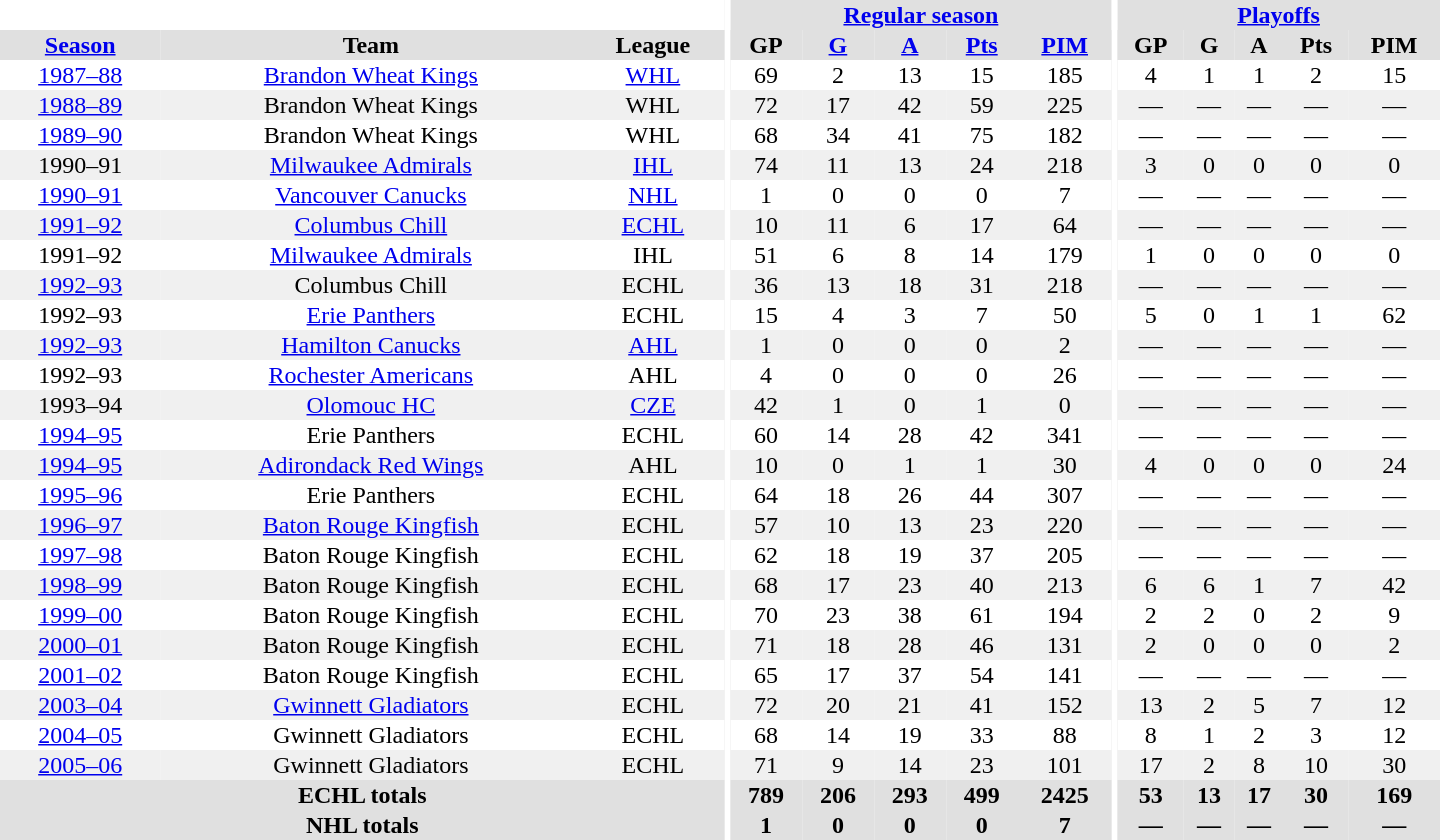<table border="0" cellpadding="1" cellspacing="0" style="text-align:center; width:60em">
<tr bgcolor="#e0e0e0">
<th colspan="3" bgcolor="#ffffff"></th>
<th rowspan="99" bgcolor="#ffffff"></th>
<th colspan="5"><a href='#'>Regular season</a></th>
<th rowspan="99" bgcolor="#ffffff"></th>
<th colspan="5"><a href='#'>Playoffs</a></th>
</tr>
<tr bgcolor="#e0e0e0">
<th><a href='#'>Season</a></th>
<th>Team</th>
<th>League</th>
<th>GP</th>
<th><a href='#'>G</a></th>
<th><a href='#'>A</a></th>
<th><a href='#'>Pts</a></th>
<th><a href='#'>PIM</a></th>
<th>GP</th>
<th>G</th>
<th>A</th>
<th>Pts</th>
<th>PIM</th>
</tr>
<tr ALIGN="center">
<td><a href='#'>1987–88</a></td>
<td><a href='#'>Brandon Wheat Kings</a></td>
<td><a href='#'>WHL</a></td>
<td>69</td>
<td>2</td>
<td>13</td>
<td>15</td>
<td>185</td>
<td>4</td>
<td>1</td>
<td>1</td>
<td>2</td>
<td>15</td>
</tr>
<tr ALIGN="center" bgcolor="#f0f0f0">
<td><a href='#'>1988–89</a></td>
<td>Brandon Wheat Kings</td>
<td>WHL</td>
<td>72</td>
<td>17</td>
<td>42</td>
<td>59</td>
<td>225</td>
<td>—</td>
<td>—</td>
<td>—</td>
<td>—</td>
<td>—</td>
</tr>
<tr ALIGN="center">
<td><a href='#'>1989–90</a></td>
<td>Brandon Wheat Kings</td>
<td>WHL</td>
<td>68</td>
<td>34</td>
<td>41</td>
<td>75</td>
<td>182</td>
<td>—</td>
<td>—</td>
<td>—</td>
<td>—</td>
<td>—</td>
</tr>
<tr ALIGN="center" bgcolor="#f0f0f0">
<td>1990–91</td>
<td><a href='#'>Milwaukee Admirals</a></td>
<td><a href='#'>IHL</a></td>
<td>74</td>
<td>11</td>
<td>13</td>
<td>24</td>
<td>218</td>
<td>3</td>
<td>0</td>
<td>0</td>
<td>0</td>
<td>0</td>
</tr>
<tr ALIGN="center">
<td><a href='#'>1990–91</a></td>
<td><a href='#'>Vancouver Canucks</a></td>
<td><a href='#'>NHL</a></td>
<td>1</td>
<td>0</td>
<td>0</td>
<td>0</td>
<td>7</td>
<td>—</td>
<td>—</td>
<td>—</td>
<td>—</td>
<td>—</td>
</tr>
<tr ALIGN="center" bgcolor="#f0f0f0">
<td><a href='#'>1991–92</a></td>
<td><a href='#'>Columbus Chill</a></td>
<td><a href='#'>ECHL</a></td>
<td>10</td>
<td>11</td>
<td>6</td>
<td>17</td>
<td>64</td>
<td>—</td>
<td>—</td>
<td>—</td>
<td>—</td>
<td>—</td>
</tr>
<tr ALIGN="center">
<td>1991–92</td>
<td><a href='#'>Milwaukee Admirals</a></td>
<td>IHL</td>
<td>51</td>
<td>6</td>
<td>8</td>
<td>14</td>
<td>179</td>
<td>1</td>
<td>0</td>
<td>0</td>
<td>0</td>
<td>0</td>
</tr>
<tr ALIGN="center" bgcolor="#f0f0f0">
<td><a href='#'>1992–93</a></td>
<td>Columbus Chill</td>
<td>ECHL</td>
<td>36</td>
<td>13</td>
<td>18</td>
<td>31</td>
<td>218</td>
<td>—</td>
<td>—</td>
<td>—</td>
<td>—</td>
<td>—</td>
</tr>
<tr ALIGN="center">
<td>1992–93</td>
<td><a href='#'>Erie Panthers</a></td>
<td>ECHL</td>
<td>15</td>
<td>4</td>
<td>3</td>
<td>7</td>
<td>50</td>
<td>5</td>
<td>0</td>
<td>1</td>
<td>1</td>
<td>62</td>
</tr>
<tr ALIGN="center" bgcolor="#f0f0f0">
<td><a href='#'>1992–93</a></td>
<td><a href='#'>Hamilton Canucks</a></td>
<td><a href='#'>AHL</a></td>
<td>1</td>
<td>0</td>
<td>0</td>
<td>0</td>
<td>2</td>
<td>—</td>
<td>—</td>
<td>—</td>
<td>—</td>
<td>—</td>
</tr>
<tr ALIGN="center">
<td>1992–93</td>
<td><a href='#'>Rochester Americans</a></td>
<td>AHL</td>
<td>4</td>
<td>0</td>
<td>0</td>
<td>0</td>
<td>26</td>
<td>—</td>
<td>—</td>
<td>—</td>
<td>—</td>
<td>—</td>
</tr>
<tr ALIGN="center" bgcolor="#f0f0f0">
<td>1993–94</td>
<td><a href='#'>Olomouc HC</a></td>
<td><a href='#'>CZE</a></td>
<td>42</td>
<td>1</td>
<td>0</td>
<td>1</td>
<td>0</td>
<td>—</td>
<td>—</td>
<td>—</td>
<td>—</td>
<td>—</td>
</tr>
<tr ALIGN="center">
<td><a href='#'>1994–95</a></td>
<td>Erie Panthers</td>
<td>ECHL</td>
<td>60</td>
<td>14</td>
<td>28</td>
<td>42</td>
<td>341</td>
<td>—</td>
<td>—</td>
<td>—</td>
<td>—</td>
<td>—</td>
</tr>
<tr ALIGN="center" bgcolor="#f0f0f0">
<td><a href='#'>1994–95</a></td>
<td><a href='#'>Adirondack Red Wings</a></td>
<td>AHL</td>
<td>10</td>
<td>0</td>
<td>1</td>
<td>1</td>
<td>30</td>
<td>4</td>
<td>0</td>
<td>0</td>
<td>0</td>
<td>24</td>
</tr>
<tr ALIGN="center">
<td><a href='#'>1995–96</a></td>
<td>Erie Panthers</td>
<td>ECHL</td>
<td>64</td>
<td>18</td>
<td>26</td>
<td>44</td>
<td>307</td>
<td>—</td>
<td>—</td>
<td>—</td>
<td>—</td>
<td>—</td>
</tr>
<tr ALIGN="center" bgcolor="#f0f0f0">
<td><a href='#'>1996–97</a></td>
<td><a href='#'>Baton Rouge Kingfish</a></td>
<td>ECHL</td>
<td>57</td>
<td>10</td>
<td>13</td>
<td>23</td>
<td>220</td>
<td>—</td>
<td>—</td>
<td>—</td>
<td>—</td>
<td>—</td>
</tr>
<tr ALIGN="center">
<td><a href='#'>1997–98</a></td>
<td>Baton Rouge Kingfish</td>
<td>ECHL</td>
<td>62</td>
<td>18</td>
<td>19</td>
<td>37</td>
<td>205</td>
<td>—</td>
<td>—</td>
<td>—</td>
<td>—</td>
<td>—</td>
</tr>
<tr ALIGN="center" bgcolor="#f0f0f0">
<td><a href='#'>1998–99</a></td>
<td>Baton Rouge Kingfish</td>
<td>ECHL</td>
<td>68</td>
<td>17</td>
<td>23</td>
<td>40</td>
<td>213</td>
<td>6</td>
<td>6</td>
<td>1</td>
<td>7</td>
<td>42</td>
</tr>
<tr ALIGN="center">
<td><a href='#'>1999–00</a></td>
<td>Baton Rouge Kingfish</td>
<td>ECHL</td>
<td>70</td>
<td>23</td>
<td>38</td>
<td>61</td>
<td>194</td>
<td>2</td>
<td>2</td>
<td>0</td>
<td>2</td>
<td>9</td>
</tr>
<tr ALIGN="center" bgcolor="#f0f0f0">
<td><a href='#'>2000–01</a></td>
<td>Baton Rouge Kingfish</td>
<td>ECHL</td>
<td>71</td>
<td>18</td>
<td>28</td>
<td>46</td>
<td>131</td>
<td>2</td>
<td>0</td>
<td>0</td>
<td>0</td>
<td>2</td>
</tr>
<tr ALIGN="center">
<td><a href='#'>2001–02</a></td>
<td>Baton Rouge Kingfish</td>
<td>ECHL</td>
<td>65</td>
<td>17</td>
<td>37</td>
<td>54</td>
<td>141</td>
<td>—</td>
<td>—</td>
<td>—</td>
<td>—</td>
<td>—</td>
</tr>
<tr ALIGN="center" bgcolor="#f0f0f0">
<td><a href='#'>2003–04</a></td>
<td><a href='#'>Gwinnett Gladiators</a></td>
<td>ECHL</td>
<td>72</td>
<td>20</td>
<td>21</td>
<td>41</td>
<td>152</td>
<td>13</td>
<td>2</td>
<td>5</td>
<td>7</td>
<td>12</td>
</tr>
<tr ALIGN="center">
<td><a href='#'>2004–05</a></td>
<td>Gwinnett Gladiators</td>
<td>ECHL</td>
<td>68</td>
<td>14</td>
<td>19</td>
<td>33</td>
<td>88</td>
<td>8</td>
<td>1</td>
<td>2</td>
<td>3</td>
<td>12</td>
</tr>
<tr ALIGN="center" bgcolor="#f0f0f0">
<td><a href='#'>2005–06</a></td>
<td>Gwinnett Gladiators</td>
<td>ECHL</td>
<td>71</td>
<td>9</td>
<td>14</td>
<td>23</td>
<td>101</td>
<td>17</td>
<td>2</td>
<td>8</td>
<td>10</td>
<td>30</td>
</tr>
<tr ALIGN="center" bgcolor="#e0e0e0">
<th colspan="3">ECHL totals</th>
<th>789</th>
<th>206</th>
<th>293</th>
<th>499</th>
<th>2425</th>
<th>53</th>
<th>13</th>
<th>17</th>
<th>30</th>
<th>169</th>
</tr>
<tr ALIGN="center" bgcolor="#e0e0e0">
<th colspan="3">NHL totals</th>
<th>1</th>
<th>0</th>
<th>0</th>
<th>0</th>
<th>7</th>
<th>—</th>
<th>—</th>
<th>—</th>
<th>—</th>
<th>—</th>
</tr>
</table>
